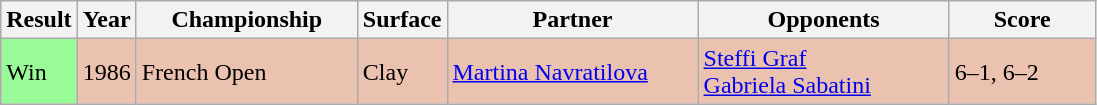<table class="sortable wikitable">
<tr>
<th style="width:40px">Result</th>
<th style="width:30px">Year</th>
<th style="width:140px">Championship</th>
<th style="width:50px">Surface</th>
<th style="width:160px">Partner</th>
<th style="width:160px">Opponents</th>
<th style="width:90px"  class="unsortable">Score</th>
</tr>
<tr style="background:#ebc2af;">
<td style="background:#98fb98;">Win</td>
<td>1986</td>
<td>French Open</td>
<td>Clay</td>
<td> <a href='#'>Martina Navratilova</a></td>
<td> <a href='#'>Steffi Graf</a><br> <a href='#'>Gabriela Sabatini</a></td>
<td>6–1, 6–2</td>
</tr>
</table>
